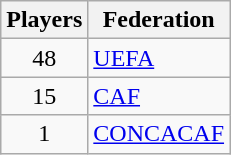<table class="wikitable">
<tr>
<th>Players</th>
<th>Federation</th>
</tr>
<tr>
<td align="center">48</td>
<td><a href='#'>UEFA</a></td>
</tr>
<tr>
<td align="center">15</td>
<td><a href='#'>CAF</a></td>
</tr>
<tr>
<td align="center">1</td>
<td><a href='#'>CONCACAF</a></td>
</tr>
</table>
